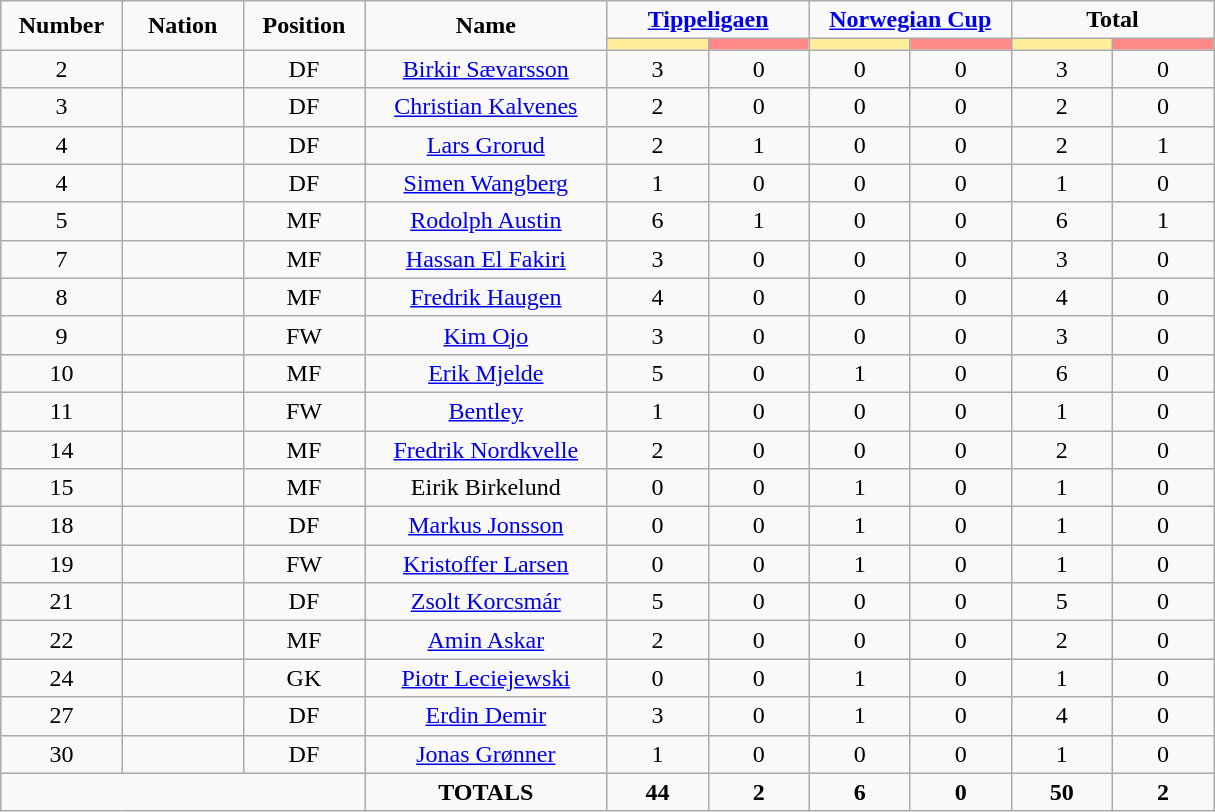<table class="wikitable" style="font-size: 100%; text-align: center;">
<tr>
<td rowspan="2" width="10%" align="center"><strong>Number</strong></td>
<td rowspan="2" width="10%" align="center"><strong>Nation</strong></td>
<td rowspan="2" width="10%" align="center"><strong>Position</strong></td>
<td rowspan="2" width="20%" align="center"><strong>Name</strong></td>
<td colspan="2" align="center"><strong><a href='#'>Tippeligaen</a></strong></td>
<td colspan="2" align="center"><strong><a href='#'>Norwegian Cup</a></strong></td>
<td colspan="2" align="center"><strong>Total</strong></td>
</tr>
<tr>
<th width=60 style="background: #FFEE99"></th>
<th width=60 style="background: #FF8888"></th>
<th width=60 style="background: #FFEE99"></th>
<th width=60 style="background: #FF8888"></th>
<th width=60 style="background: #FFEE99"></th>
<th width=60 style="background: #FF8888"></th>
</tr>
<tr>
<td>2</td>
<td></td>
<td>DF</td>
<td><a href='#'>Birkir Sævarsson</a></td>
<td>3</td>
<td>0</td>
<td>0</td>
<td>0</td>
<td>3</td>
<td>0</td>
</tr>
<tr>
<td>3</td>
<td></td>
<td>DF</td>
<td><a href='#'>Christian Kalvenes</a></td>
<td>2</td>
<td>0</td>
<td>0</td>
<td>0</td>
<td>2</td>
<td>0</td>
</tr>
<tr>
<td>4</td>
<td></td>
<td>DF</td>
<td><a href='#'>Lars Grorud</a></td>
<td>2</td>
<td>1</td>
<td>0</td>
<td>0</td>
<td>2</td>
<td>1</td>
</tr>
<tr>
<td>4</td>
<td></td>
<td>DF</td>
<td><a href='#'>Simen Wangberg</a></td>
<td>1</td>
<td>0</td>
<td>0</td>
<td>0</td>
<td>1</td>
<td>0</td>
</tr>
<tr>
<td>5</td>
<td></td>
<td>MF</td>
<td><a href='#'>Rodolph Austin</a></td>
<td>6</td>
<td>1</td>
<td>0</td>
<td>0</td>
<td>6</td>
<td>1</td>
</tr>
<tr>
<td>7</td>
<td></td>
<td>MF</td>
<td><a href='#'>Hassan El Fakiri</a></td>
<td>3</td>
<td>0</td>
<td>0</td>
<td>0</td>
<td>3</td>
<td>0</td>
</tr>
<tr>
<td>8</td>
<td></td>
<td>MF</td>
<td><a href='#'>Fredrik Haugen</a></td>
<td>4</td>
<td>0</td>
<td>0</td>
<td>0</td>
<td>4</td>
<td>0</td>
</tr>
<tr>
<td>9</td>
<td></td>
<td>FW</td>
<td><a href='#'>Kim Ojo</a></td>
<td>3</td>
<td>0</td>
<td>0</td>
<td>0</td>
<td>3</td>
<td>0</td>
</tr>
<tr>
<td>10</td>
<td></td>
<td>MF</td>
<td><a href='#'>Erik Mjelde</a></td>
<td>5</td>
<td>0</td>
<td>1</td>
<td>0</td>
<td>6</td>
<td>0</td>
</tr>
<tr>
<td>11</td>
<td></td>
<td>FW</td>
<td><a href='#'>Bentley</a></td>
<td>1</td>
<td>0</td>
<td>0</td>
<td>0</td>
<td>1</td>
<td>0</td>
</tr>
<tr>
<td>14</td>
<td></td>
<td>MF</td>
<td><a href='#'>Fredrik Nordkvelle</a></td>
<td>2</td>
<td>0</td>
<td>0</td>
<td>0</td>
<td>2</td>
<td>0</td>
</tr>
<tr>
<td>15</td>
<td></td>
<td>MF</td>
<td>Eirik Birkelund</td>
<td>0</td>
<td>0</td>
<td>1</td>
<td>0</td>
<td>1</td>
<td>0</td>
</tr>
<tr>
<td>18</td>
<td></td>
<td>DF</td>
<td><a href='#'>Markus Jonsson</a></td>
<td>0</td>
<td>0</td>
<td>1</td>
<td>0</td>
<td>1</td>
<td>0</td>
</tr>
<tr>
<td>19</td>
<td></td>
<td>FW</td>
<td><a href='#'>Kristoffer Larsen</a></td>
<td>0</td>
<td>0</td>
<td>1</td>
<td>0</td>
<td>1</td>
<td>0</td>
</tr>
<tr>
<td>21</td>
<td></td>
<td>DF</td>
<td><a href='#'>Zsolt Korcsmár</a></td>
<td>5</td>
<td>0</td>
<td>0</td>
<td>0</td>
<td>5</td>
<td>0</td>
</tr>
<tr>
<td>22</td>
<td></td>
<td>MF</td>
<td><a href='#'>Amin Askar</a></td>
<td>2</td>
<td>0</td>
<td>0</td>
<td>0</td>
<td>2</td>
<td>0</td>
</tr>
<tr>
<td>24</td>
<td></td>
<td>GK</td>
<td><a href='#'>Piotr Leciejewski</a></td>
<td>0</td>
<td>0</td>
<td>1</td>
<td>0</td>
<td>1</td>
<td>0</td>
</tr>
<tr>
<td>27</td>
<td></td>
<td>DF</td>
<td><a href='#'>Erdin Demir</a></td>
<td>3</td>
<td>0</td>
<td>1</td>
<td>0</td>
<td>4</td>
<td>0</td>
</tr>
<tr>
<td>30</td>
<td></td>
<td>DF</td>
<td><a href='#'>Jonas Grønner</a></td>
<td>1</td>
<td>0</td>
<td>0</td>
<td>0</td>
<td>1</td>
<td>0</td>
</tr>
<tr>
<td colspan="3"></td>
<td><strong>TOTALS</strong></td>
<td><strong>44</strong></td>
<td><strong>2</strong></td>
<td><strong>6</strong></td>
<td><strong>0</strong></td>
<td><strong>50</strong></td>
<td><strong>2</strong></td>
</tr>
</table>
